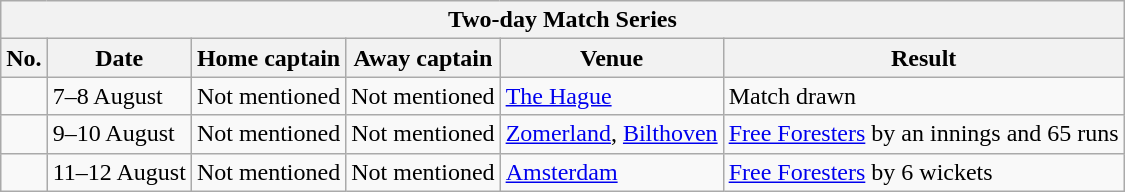<table class="wikitable">
<tr>
<th colspan="9">Two-day Match Series</th>
</tr>
<tr>
<th>No.</th>
<th>Date</th>
<th>Home captain</th>
<th>Away captain</th>
<th>Venue</th>
<th>Result</th>
</tr>
<tr>
<td></td>
<td>7–8 August</td>
<td>Not mentioned</td>
<td>Not mentioned</td>
<td><a href='#'>The Hague</a></td>
<td>Match drawn</td>
</tr>
<tr>
<td></td>
<td>9–10 August</td>
<td>Not mentioned</td>
<td>Not mentioned</td>
<td><a href='#'>Zomerland</a>, <a href='#'>Bilthoven</a></td>
<td><a href='#'>Free Foresters</a> by an innings and 65 runs</td>
</tr>
<tr>
<td></td>
<td>11–12 August</td>
<td>Not mentioned</td>
<td>Not mentioned</td>
<td><a href='#'>Amsterdam</a></td>
<td><a href='#'>Free Foresters</a> by 6 wickets</td>
</tr>
</table>
